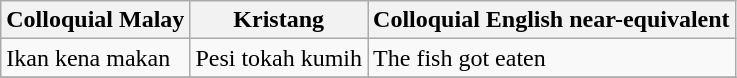<table class=wikitable>
<tr>
<th>Colloquial Malay</th>
<th>Kristang</th>
<th>Colloquial English near-equivalent</th>
</tr>
<tr>
<td>Ikan kena makan</td>
<td>Pesi tokah kumih</td>
<td>The fish got eaten</td>
</tr>
<tr>
</tr>
</table>
